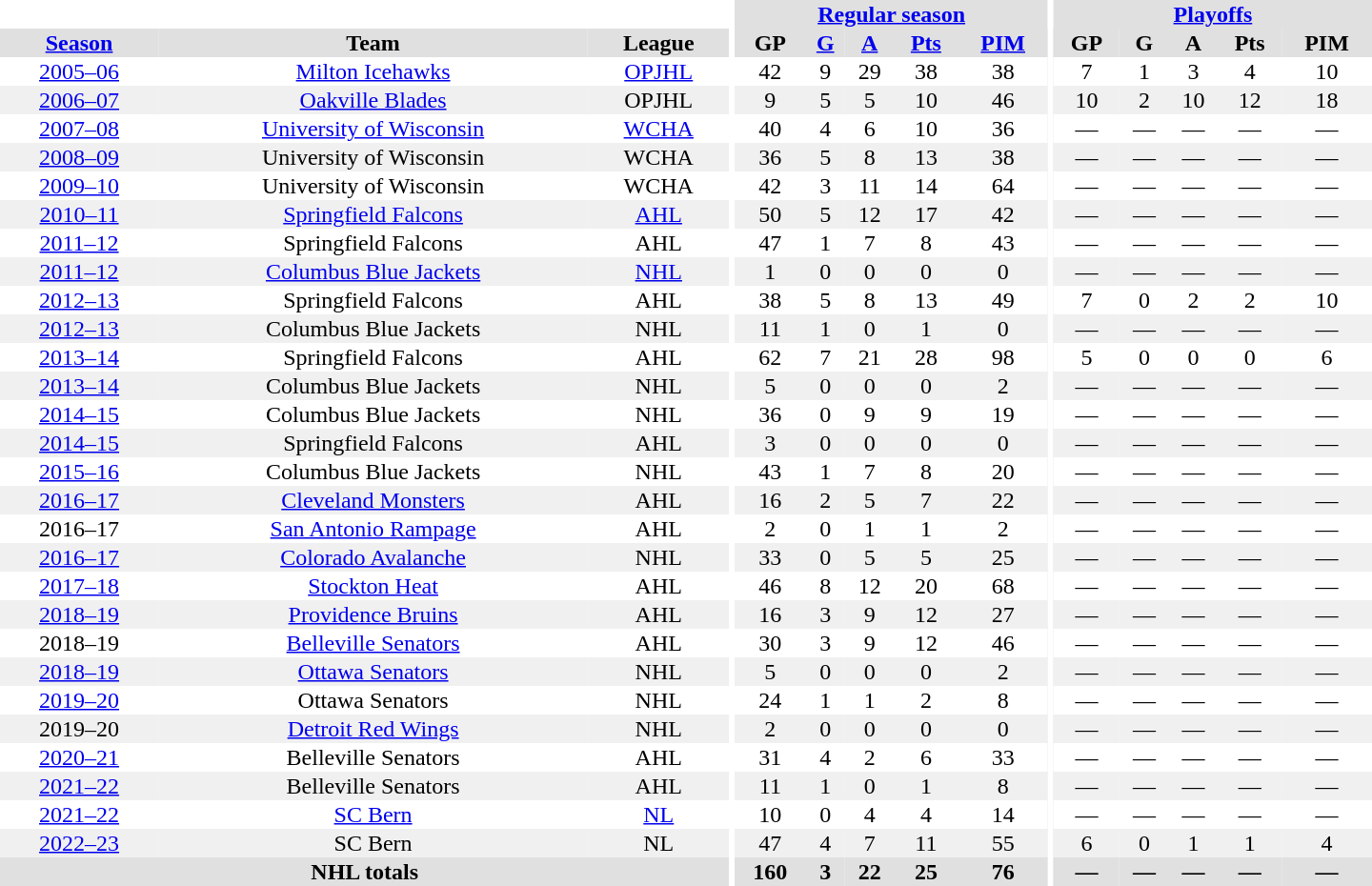<table border="0" cellpadding="1" cellspacing="0" style="text-align:center; width:60em">
<tr bgcolor="#e0e0e0">
<th colspan="3" bgcolor="#ffffff"></th>
<th rowspan="99" bgcolor="#ffffff"></th>
<th colspan="5"><a href='#'>Regular season</a></th>
<th rowspan="99" bgcolor="#ffffff"></th>
<th colspan="5"><a href='#'>Playoffs</a></th>
</tr>
<tr bgcolor="#e0e0e0">
<th><a href='#'>Season</a></th>
<th>Team</th>
<th>League</th>
<th>GP</th>
<th><a href='#'>G</a></th>
<th><a href='#'>A</a></th>
<th><a href='#'>Pts</a></th>
<th><a href='#'>PIM</a></th>
<th>GP</th>
<th>G</th>
<th>A</th>
<th>Pts</th>
<th>PIM</th>
</tr>
<tr>
<td><a href='#'>2005–06</a></td>
<td><a href='#'>Milton Icehawks</a></td>
<td><a href='#'>OPJHL</a></td>
<td>42</td>
<td>9</td>
<td>29</td>
<td>38</td>
<td>38</td>
<td>7</td>
<td>1</td>
<td>3</td>
<td>4</td>
<td>10</td>
</tr>
<tr bgcolor="#f0f0f0">
<td><a href='#'>2006–07</a></td>
<td><a href='#'>Oakville Blades</a></td>
<td>OPJHL</td>
<td>9</td>
<td>5</td>
<td>5</td>
<td>10</td>
<td>46</td>
<td>10</td>
<td>2</td>
<td>10</td>
<td>12</td>
<td>18</td>
</tr>
<tr>
<td><a href='#'>2007–08</a></td>
<td><a href='#'>University of Wisconsin</a></td>
<td><a href='#'>WCHA</a></td>
<td>40</td>
<td>4</td>
<td>6</td>
<td>10</td>
<td>36</td>
<td>—</td>
<td>—</td>
<td>—</td>
<td>—</td>
<td>—</td>
</tr>
<tr bgcolor="#f0f0f0">
<td><a href='#'>2008–09</a></td>
<td>University of Wisconsin</td>
<td>WCHA</td>
<td>36</td>
<td>5</td>
<td>8</td>
<td>13</td>
<td>38</td>
<td>—</td>
<td>—</td>
<td>—</td>
<td>—</td>
<td>—</td>
</tr>
<tr>
<td><a href='#'>2009–10</a></td>
<td>University of Wisconsin</td>
<td>WCHA</td>
<td>42</td>
<td>3</td>
<td>11</td>
<td>14</td>
<td>64</td>
<td>—</td>
<td>—</td>
<td>—</td>
<td>—</td>
<td>—</td>
</tr>
<tr bgcolor="#f0f0f0">
<td><a href='#'>2010–11</a></td>
<td><a href='#'>Springfield Falcons</a></td>
<td><a href='#'>AHL</a></td>
<td>50</td>
<td>5</td>
<td>12</td>
<td>17</td>
<td>42</td>
<td>—</td>
<td>—</td>
<td>—</td>
<td>—</td>
<td>—</td>
</tr>
<tr>
<td><a href='#'>2011–12</a></td>
<td>Springfield Falcons</td>
<td>AHL</td>
<td>47</td>
<td>1</td>
<td>7</td>
<td>8</td>
<td>43</td>
<td>—</td>
<td>—</td>
<td>—</td>
<td>—</td>
<td>—</td>
</tr>
<tr bgcolor="#f0f0f0">
<td><a href='#'>2011–12</a></td>
<td><a href='#'>Columbus Blue Jackets</a></td>
<td><a href='#'>NHL</a></td>
<td>1</td>
<td>0</td>
<td>0</td>
<td>0</td>
<td>0</td>
<td>—</td>
<td>—</td>
<td>—</td>
<td>—</td>
<td>—</td>
</tr>
<tr>
<td><a href='#'>2012–13</a></td>
<td>Springfield Falcons</td>
<td>AHL</td>
<td>38</td>
<td>5</td>
<td>8</td>
<td>13</td>
<td>49</td>
<td>7</td>
<td>0</td>
<td>2</td>
<td>2</td>
<td>10</td>
</tr>
<tr bgcolor="#f0f0f0">
<td><a href='#'>2012–13</a></td>
<td>Columbus Blue Jackets</td>
<td>NHL</td>
<td>11</td>
<td>1</td>
<td>0</td>
<td>1</td>
<td>0</td>
<td>—</td>
<td>—</td>
<td>—</td>
<td>—</td>
<td>—</td>
</tr>
<tr>
<td><a href='#'>2013–14</a></td>
<td>Springfield Falcons</td>
<td>AHL</td>
<td>62</td>
<td>7</td>
<td>21</td>
<td>28</td>
<td>98</td>
<td>5</td>
<td>0</td>
<td>0</td>
<td>0</td>
<td>6</td>
</tr>
<tr bgcolor="#f0f0f0">
<td><a href='#'>2013–14</a></td>
<td>Columbus Blue Jackets</td>
<td>NHL</td>
<td>5</td>
<td>0</td>
<td>0</td>
<td>0</td>
<td>2</td>
<td>—</td>
<td>—</td>
<td>—</td>
<td>—</td>
<td>—</td>
</tr>
<tr>
<td><a href='#'>2014–15</a></td>
<td>Columbus Blue Jackets</td>
<td>NHL</td>
<td>36</td>
<td>0</td>
<td>9</td>
<td>9</td>
<td>19</td>
<td>—</td>
<td>—</td>
<td>—</td>
<td>—</td>
<td>—</td>
</tr>
<tr bgcolor="#f0f0f0">
<td><a href='#'>2014–15</a></td>
<td>Springfield Falcons</td>
<td>AHL</td>
<td>3</td>
<td>0</td>
<td>0</td>
<td>0</td>
<td>0</td>
<td>—</td>
<td>—</td>
<td>—</td>
<td>—</td>
<td>—</td>
</tr>
<tr>
<td><a href='#'>2015–16</a></td>
<td>Columbus Blue Jackets</td>
<td>NHL</td>
<td>43</td>
<td>1</td>
<td>7</td>
<td>8</td>
<td>20</td>
<td>—</td>
<td>—</td>
<td>—</td>
<td>—</td>
<td>—</td>
</tr>
<tr bgcolor="#f0f0f0">
<td><a href='#'>2016–17</a></td>
<td><a href='#'>Cleveland Monsters</a></td>
<td>AHL</td>
<td>16</td>
<td>2</td>
<td>5</td>
<td>7</td>
<td>22</td>
<td>—</td>
<td>—</td>
<td>—</td>
<td>—</td>
<td>—</td>
</tr>
<tr>
<td>2016–17</td>
<td><a href='#'>San Antonio Rampage</a></td>
<td>AHL</td>
<td>2</td>
<td>0</td>
<td>1</td>
<td>1</td>
<td>2</td>
<td>—</td>
<td>—</td>
<td>—</td>
<td>—</td>
<td>—</td>
</tr>
<tr bgcolor="#f0f0f0">
<td><a href='#'>2016–17</a></td>
<td><a href='#'>Colorado Avalanche</a></td>
<td>NHL</td>
<td>33</td>
<td>0</td>
<td>5</td>
<td>5</td>
<td>25</td>
<td>—</td>
<td>—</td>
<td>—</td>
<td>—</td>
<td>—</td>
</tr>
<tr>
<td><a href='#'>2017–18</a></td>
<td><a href='#'>Stockton Heat</a></td>
<td>AHL</td>
<td>46</td>
<td>8</td>
<td>12</td>
<td>20</td>
<td>68</td>
<td>—</td>
<td>—</td>
<td>—</td>
<td>—</td>
<td>—</td>
</tr>
<tr bgcolor="#f0f0f0">
<td><a href='#'>2018–19</a></td>
<td><a href='#'>Providence Bruins</a></td>
<td>AHL</td>
<td>16</td>
<td>3</td>
<td>9</td>
<td>12</td>
<td>27</td>
<td>—</td>
<td>—</td>
<td>—</td>
<td>—</td>
<td>—</td>
</tr>
<tr>
<td>2018–19</td>
<td><a href='#'>Belleville Senators</a></td>
<td>AHL</td>
<td>30</td>
<td>3</td>
<td>9</td>
<td>12</td>
<td>46</td>
<td>—</td>
<td>—</td>
<td>—</td>
<td>—</td>
<td>—</td>
</tr>
<tr bgcolor="#f0f0f0">
<td><a href='#'>2018–19</a></td>
<td><a href='#'>Ottawa Senators</a></td>
<td>NHL</td>
<td>5</td>
<td>0</td>
<td>0</td>
<td>0</td>
<td>2</td>
<td>—</td>
<td>—</td>
<td>—</td>
<td>—</td>
<td>—</td>
</tr>
<tr>
<td><a href='#'>2019–20</a></td>
<td>Ottawa Senators</td>
<td>NHL</td>
<td>24</td>
<td>1</td>
<td>1</td>
<td>2</td>
<td>8</td>
<td>—</td>
<td>—</td>
<td>—</td>
<td>—</td>
<td>—</td>
</tr>
<tr bgcolor="#f0f0f0">
<td>2019–20</td>
<td><a href='#'>Detroit Red Wings</a></td>
<td>NHL</td>
<td>2</td>
<td>0</td>
<td>0</td>
<td>0</td>
<td>0</td>
<td>—</td>
<td>—</td>
<td>—</td>
<td>—</td>
<td>—</td>
</tr>
<tr>
<td><a href='#'>2020–21</a></td>
<td>Belleville Senators</td>
<td>AHL</td>
<td>31</td>
<td>4</td>
<td>2</td>
<td>6</td>
<td>33</td>
<td>—</td>
<td>—</td>
<td>—</td>
<td>—</td>
<td>—</td>
</tr>
<tr bgcolor="#f0f0f0">
<td><a href='#'>2021–22</a></td>
<td>Belleville Senators</td>
<td>AHL</td>
<td>11</td>
<td>1</td>
<td>0</td>
<td>1</td>
<td>8</td>
<td>—</td>
<td>—</td>
<td>—</td>
<td>—</td>
<td>—</td>
</tr>
<tr>
<td><a href='#'>2021–22</a></td>
<td><a href='#'>SC Bern</a></td>
<td><a href='#'>NL</a></td>
<td>10</td>
<td>0</td>
<td>4</td>
<td>4</td>
<td>14</td>
<td>—</td>
<td>—</td>
<td>—</td>
<td>—</td>
<td>—</td>
</tr>
<tr bgcolor="#f0f0f0">
<td><a href='#'>2022–23</a></td>
<td>SC Bern</td>
<td>NL</td>
<td>47</td>
<td>4</td>
<td>7</td>
<td>11</td>
<td>55</td>
<td>6</td>
<td>0</td>
<td>1</td>
<td>1</td>
<td>4</td>
</tr>
<tr bgcolor="#e0e0e0">
<th colspan="3">NHL totals</th>
<th>160</th>
<th>3</th>
<th>22</th>
<th>25</th>
<th>76</th>
<th>—</th>
<th>—</th>
<th>—</th>
<th>—</th>
<th>—</th>
</tr>
</table>
